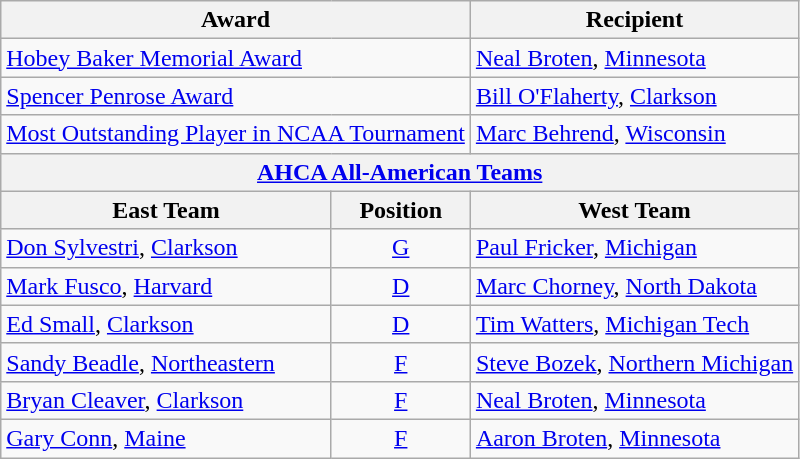<table class="wikitable">
<tr>
<th colspan=2>Award</th>
<th>Recipient</th>
</tr>
<tr>
<td colspan=2><a href='#'>Hobey Baker Memorial Award</a></td>
<td><a href='#'>Neal Broten</a>, <a href='#'>Minnesota</a></td>
</tr>
<tr>
<td colspan=2><a href='#'>Spencer Penrose Award</a></td>
<td><a href='#'>Bill O'Flaherty</a>, <a href='#'>Clarkson</a></td>
</tr>
<tr>
<td colspan=2><a href='#'>Most Outstanding Player in NCAA Tournament</a></td>
<td><a href='#'>Marc Behrend</a>, <a href='#'>Wisconsin</a></td>
</tr>
<tr>
<th colspan=3><a href='#'>AHCA All-American Teams</a></th>
</tr>
<tr>
<th>East Team</th>
<th>  Position  </th>
<th>West Team</th>
</tr>
<tr>
<td><a href='#'>Don Sylvestri</a>, <a href='#'>Clarkson</a></td>
<td align=center><a href='#'>G</a></td>
<td><a href='#'>Paul Fricker</a>, <a href='#'>Michigan</a></td>
</tr>
<tr>
<td><a href='#'>Mark Fusco</a>, <a href='#'>Harvard</a></td>
<td align=center><a href='#'>D</a></td>
<td><a href='#'>Marc Chorney</a>, <a href='#'>North Dakota</a></td>
</tr>
<tr>
<td><a href='#'>Ed Small</a>, <a href='#'>Clarkson</a></td>
<td align=center><a href='#'>D</a></td>
<td><a href='#'>Tim Watters</a>, <a href='#'>Michigan Tech</a></td>
</tr>
<tr>
<td><a href='#'>Sandy Beadle</a>, <a href='#'>Northeastern</a></td>
<td align=center><a href='#'>F</a></td>
<td><a href='#'>Steve Bozek</a>, <a href='#'>Northern Michigan</a></td>
</tr>
<tr>
<td><a href='#'>Bryan Cleaver</a>, <a href='#'>Clarkson</a></td>
<td align=center><a href='#'>F</a></td>
<td><a href='#'>Neal Broten</a>, <a href='#'>Minnesota</a></td>
</tr>
<tr>
<td><a href='#'>Gary Conn</a>, <a href='#'>Maine</a></td>
<td align=center><a href='#'>F</a></td>
<td><a href='#'>Aaron Broten</a>, <a href='#'>Minnesota</a></td>
</tr>
</table>
